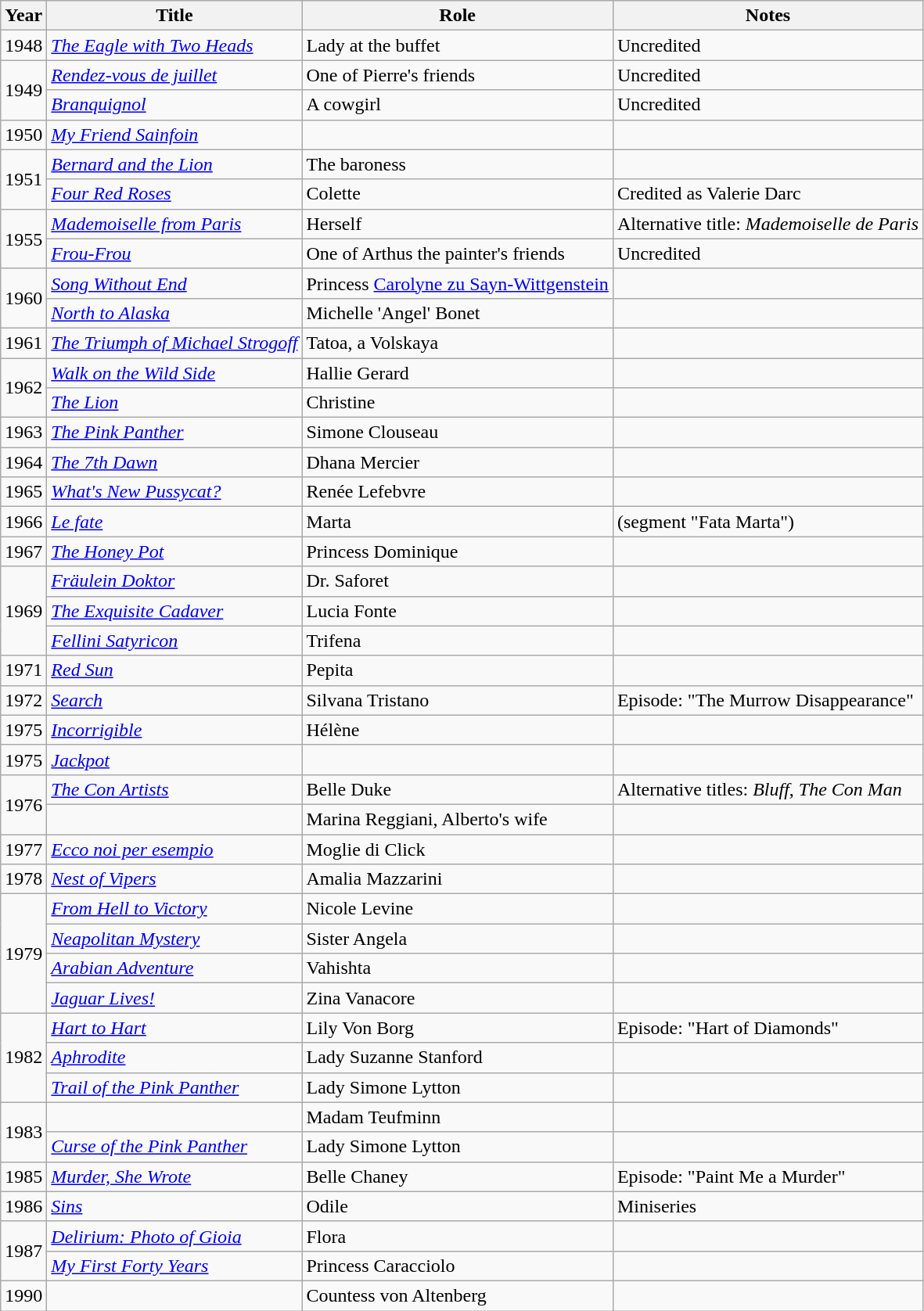<table class="wikitable sortable">
<tr>
<th>Year</th>
<th>Title</th>
<th>Role</th>
<th class="unsortable">Notes</th>
</tr>
<tr>
<td>1948</td>
<td><em><a href='#'>The Eagle with Two Heads</a></em></td>
<td>Lady at the buffet</td>
<td>Uncredited</td>
</tr>
<tr>
<td rowspan=2>1949</td>
<td><em><a href='#'>Rendez-vous de juillet</a></em></td>
<td>One of Pierre's friends</td>
<td>Uncredited</td>
</tr>
<tr>
<td><em><a href='#'>Branquignol</a></em></td>
<td>A cowgirl</td>
<td>Uncredited</td>
</tr>
<tr>
<td>1950</td>
<td><em><a href='#'>My Friend Sainfoin</a></em></td>
<td></td>
<td></td>
</tr>
<tr>
<td rowspan=2>1951</td>
<td><em><a href='#'>Bernard and the Lion</a></em></td>
<td>The baroness</td>
<td></td>
</tr>
<tr>
<td><em><a href='#'>Four Red Roses</a></em></td>
<td>Colette</td>
<td>Credited as Valerie Darc</td>
</tr>
<tr>
<td rowspan=2>1955</td>
<td><em><a href='#'>Mademoiselle from Paris</a></em></td>
<td>Herself</td>
<td>Alternative title: <em>Mademoiselle de Paris</em></td>
</tr>
<tr>
<td><em><a href='#'>Frou-Frou</a></em></td>
<td>One of Arthus the painter's friends</td>
<td>Uncredited</td>
</tr>
<tr>
<td rowspan=2>1960</td>
<td><em><a href='#'>Song Without End</a></em></td>
<td>Princess <a href='#'>Carolyne zu Sayn-Wittgenstein</a></td>
<td></td>
</tr>
<tr>
<td><em><a href='#'>North to Alaska</a></em></td>
<td>Michelle 'Angel' Bonet</td>
<td></td>
</tr>
<tr>
<td>1961</td>
<td><em><a href='#'>The Triumph of Michael Strogoff</a></em></td>
<td>Tatoa, a Volskaya</td>
<td></td>
</tr>
<tr>
<td rowspan=2>1962</td>
<td><em><a href='#'>Walk on the Wild Side</a></em></td>
<td>Hallie Gerard</td>
<td></td>
</tr>
<tr>
<td><em><a href='#'>The Lion</a></em></td>
<td>Christine</td>
<td></td>
</tr>
<tr>
<td>1963</td>
<td><em><a href='#'>The Pink Panther</a></em></td>
<td>Simone Clouseau</td>
<td></td>
</tr>
<tr>
<td>1964</td>
<td><em><a href='#'>The 7th Dawn</a></em></td>
<td>Dhana Mercier</td>
<td></td>
</tr>
<tr>
<td>1965</td>
<td><em><a href='#'>What's New Pussycat?</a></em></td>
<td>Renée Lefebvre</td>
<td></td>
</tr>
<tr>
<td>1966</td>
<td><em><a href='#'>Le fate</a></em></td>
<td>Marta</td>
<td>(segment "Fata Marta")</td>
</tr>
<tr>
<td>1967</td>
<td><em><a href='#'>The Honey Pot</a></em></td>
<td>Princess Dominique</td>
<td></td>
</tr>
<tr>
<td rowspan=3>1969</td>
<td><em><a href='#'>Fräulein Doktor</a></em></td>
<td>Dr. Saforet</td>
<td></td>
</tr>
<tr>
<td><em><a href='#'>The Exquisite Cadaver</a></em></td>
<td>Lucia Fonte</td>
<td></td>
</tr>
<tr>
<td><em><a href='#'>Fellini Satyricon</a></em></td>
<td>Trifena</td>
<td></td>
</tr>
<tr>
<td>1971</td>
<td><em><a href='#'>Red Sun</a></em></td>
<td>Pepita</td>
<td></td>
</tr>
<tr>
<td>1972</td>
<td><em><a href='#'>Search</a></em></td>
<td>Silvana Tristano</td>
<td>Episode: "The Murrow Disappearance"</td>
</tr>
<tr>
<td>1975</td>
<td><em><a href='#'>Incorrigible</a></em></td>
<td>Hélène</td>
<td></td>
</tr>
<tr>
<td>1975</td>
<td><em><a href='#'>Jackpot</a></em></td>
<td></td>
<td></td>
</tr>
<tr>
<td rowspan=2>1976</td>
<td><em><a href='#'>The Con Artists</a></em></td>
<td>Belle Duke</td>
<td>Alternative titles: <em>Bluff</em>, <em>The Con Man</em></td>
</tr>
<tr>
<td><em></em></td>
<td>Marina Reggiani, Alberto's wife</td>
<td></td>
</tr>
<tr>
<td>1977</td>
<td><em><a href='#'>Ecco noi per esempio</a></em></td>
<td>Moglie di Click</td>
<td></td>
</tr>
<tr>
<td>1978</td>
<td><em><a href='#'>Nest of Vipers</a></em></td>
<td>Amalia Mazzarini</td>
<td></td>
</tr>
<tr>
<td rowspan=4>1979</td>
<td><em><a href='#'>From Hell to Victory</a></em></td>
<td>Nicole Levine</td>
<td></td>
</tr>
<tr>
<td><em><a href='#'>Neapolitan Mystery</a></em></td>
<td>Sister Angela</td>
<td></td>
</tr>
<tr>
<td><em><a href='#'>Arabian Adventure</a></em></td>
<td>Vahishta</td>
<td></td>
</tr>
<tr>
<td><em><a href='#'>Jaguar Lives!</a></em></td>
<td>Zina Vanacore</td>
<td></td>
</tr>
<tr>
<td rowspan=3>1982</td>
<td><em><a href='#'>Hart to Hart</a></em></td>
<td>Lily Von Borg</td>
<td>Episode: "Hart of Diamonds"</td>
</tr>
<tr>
<td><em><a href='#'>Aphrodite</a></em></td>
<td>Lady Suzanne Stanford</td>
<td></td>
</tr>
<tr>
<td><em><a href='#'>Trail of the Pink Panther</a></em></td>
<td>Lady Simone Lytton</td>
<td></td>
</tr>
<tr>
<td rowspan=2>1983</td>
<td><em></em></td>
<td>Madam Teufminn</td>
<td></td>
</tr>
<tr>
<td><em><a href='#'>Curse of the Pink Panther</a></em></td>
<td>Lady Simone Lytton</td>
<td></td>
</tr>
<tr>
<td>1985</td>
<td><em><a href='#'>Murder, She Wrote</a></em></td>
<td>Belle Chaney</td>
<td>Episode: "Paint Me a Murder"</td>
</tr>
<tr>
<td>1986</td>
<td><em><a href='#'>Sins</a></em></td>
<td>Odile</td>
<td>Miniseries</td>
</tr>
<tr>
<td rowspan=2>1987</td>
<td><em><a href='#'>Delirium: Photo of Gioia</a></em></td>
<td>Flora</td>
<td></td>
</tr>
<tr>
<td><em><a href='#'>My First Forty Years</a></em></td>
<td>Princess Caracciolo</td>
<td></td>
</tr>
<tr>
<td>1990</td>
<td><em></em></td>
<td>Countess von Altenberg</td>
<td></td>
</tr>
</table>
